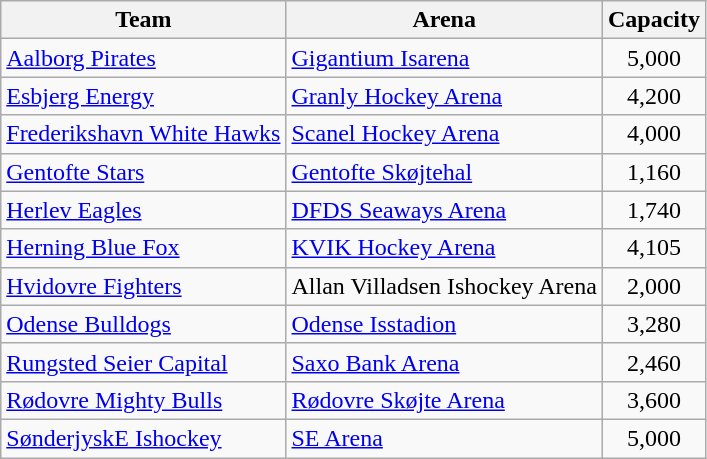<table class="wikitable">
<tr>
<th>Team</th>
<th>Arena</th>
<th>Capacity</th>
</tr>
<tr>
<td><a href='#'>Aalborg Pirates</a></td>
<td><a href='#'>Gigantium Isarena</a></td>
<td style="text-align:center;">5,000</td>
</tr>
<tr>
<td><a href='#'>Esbjerg Energy</a></td>
<td><a href='#'>Granly Hockey Arena</a></td>
<td style="text-align:center;">4,200</td>
</tr>
<tr>
<td><a href='#'>Frederikshavn White Hawks</a></td>
<td><a href='#'>Scanel Hockey Arena</a></td>
<td style="text-align:center;">4,000</td>
</tr>
<tr>
<td><a href='#'>Gentofte Stars</a></td>
<td><a href='#'>Gentofte Skøjtehal</a></td>
<td style="text-align:center;">1,160</td>
</tr>
<tr>
<td><a href='#'>Herlev Eagles</a></td>
<td><a href='#'>DFDS Seaways Arena</a></td>
<td style="text-align:center;">1,740</td>
</tr>
<tr>
<td><a href='#'>Herning Blue Fox</a></td>
<td><a href='#'>KVIK Hockey Arena</a></td>
<td style="text-align:center;">4,105</td>
</tr>
<tr>
<td><a href='#'>Hvidovre Fighters</a></td>
<td>Allan Villadsen Ishockey Arena</td>
<td style="text-align:center;">2,000</td>
</tr>
<tr>
<td><a href='#'>Odense Bulldogs</a></td>
<td><a href='#'>Odense Isstadion</a></td>
<td style="text-align:center;">3,280</td>
</tr>
<tr>
<td><a href='#'>Rungsted Seier Capital</a></td>
<td><a href='#'>Saxo Bank Arena</a></td>
<td style="text-align:center;">2,460</td>
</tr>
<tr>
<td><a href='#'>Rødovre Mighty Bulls</a></td>
<td><a href='#'>Rødovre Skøjte Arena</a></td>
<td style="text-align:center;">3,600</td>
</tr>
<tr>
<td><a href='#'>SønderjyskE Ishockey</a></td>
<td><a href='#'>SE Arena</a></td>
<td style="text-align:center;">5,000</td>
</tr>
</table>
